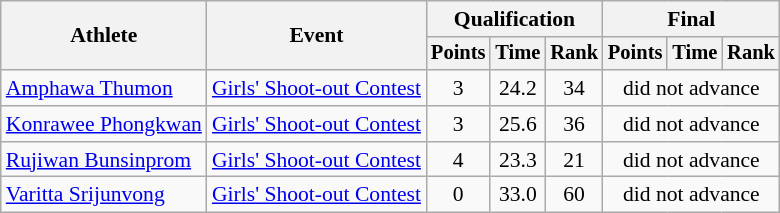<table class="wikitable" style="font-size:90%;">
<tr>
<th rowspan=2>Athlete</th>
<th rowspan=2>Event</th>
<th colspan=3>Qualification</th>
<th colspan=3>Final</th>
</tr>
<tr style="font-size:95%">
<th>Points</th>
<th>Time</th>
<th>Rank</th>
<th>Points</th>
<th>Time</th>
<th>Rank</th>
</tr>
<tr align=center>
<td align=left><a href='#'>Amphawa Thumon</a></td>
<td align=left><a href='#'>Girls' Shoot-out Contest</a></td>
<td>3</td>
<td>24.2</td>
<td>34</td>
<td colspan=3>did not advance</td>
</tr>
<tr align=center>
<td align=left><a href='#'>Konrawee Phongkwan</a></td>
<td align=left><a href='#'>Girls' Shoot-out Contest</a></td>
<td>3</td>
<td>25.6</td>
<td>36</td>
<td colspan=3>did not advance</td>
</tr>
<tr align=center>
<td align=left><a href='#'>Rujiwan Bunsinprom</a></td>
<td align=left><a href='#'>Girls' Shoot-out Contest</a></td>
<td>4</td>
<td>23.3</td>
<td>21</td>
<td colspan=3>did not advance</td>
</tr>
<tr align=center>
<td align=left><a href='#'>Varitta Srijunvong</a></td>
<td align=left><a href='#'>Girls' Shoot-out Contest</a></td>
<td>0</td>
<td>33.0</td>
<td>60</td>
<td colspan=3>did not advance</td>
</tr>
</table>
